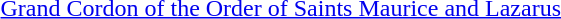<table>
<tr>
<td rowspan=2 style="width:60px; vertical-align:top;"></td>
<td><a href='#'>Grand Cordon of the Order of Saints Maurice and Lazarus</a></td>
</tr>
<tr>
<td></td>
</tr>
</table>
